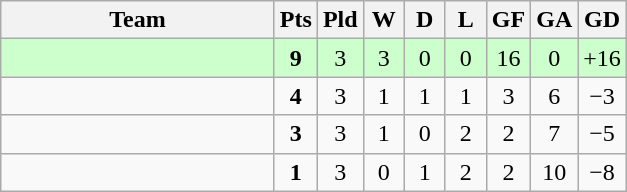<table class="wikitable" style="text-align:center;">
<tr>
<th width=175>Team</th>
<th width=20 abbr="Points">Pts</th>
<th width=20 abbr="Played">Pld</th>
<th width=20 abbr="Won">W</th>
<th width=20 abbr="Drawn">D</th>
<th width=20 abbr="Lost">L</th>
<th width=20 abbr="Goals for">GF</th>
<th width=20 abbr="Goals against">GA</th>
<th width=20 abbr="Goal difference">GD</th>
</tr>
<tr style="background:#cfc;">
<td style="text-align:left;"></td>
<td><strong>9</strong></td>
<td>3</td>
<td>3</td>
<td>0</td>
<td>0</td>
<td>16</td>
<td>0</td>
<td>+16</td>
</tr>
<tr>
<td style="text-align:left;"></td>
<td><strong>4</strong></td>
<td>3</td>
<td>1</td>
<td>1</td>
<td>1</td>
<td>3</td>
<td>6</td>
<td>−3</td>
</tr>
<tr>
<td style="text-align:left;"></td>
<td><strong>3</strong></td>
<td>3</td>
<td>1</td>
<td>0</td>
<td>2</td>
<td>2</td>
<td>7</td>
<td>−5</td>
</tr>
<tr>
<td style="text-align:left;"></td>
<td><strong>1</strong></td>
<td>3</td>
<td>0</td>
<td>1</td>
<td>2</td>
<td>2</td>
<td>10</td>
<td>−8</td>
</tr>
</table>
